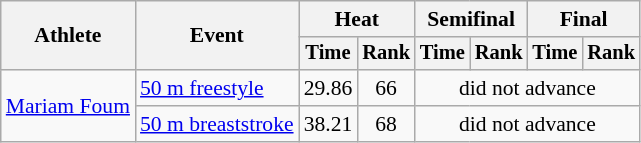<table class=wikitable style="font-size:90%">
<tr>
<th rowspan="2">Athlete</th>
<th rowspan="2">Event</th>
<th colspan="2">Heat</th>
<th colspan="2">Semifinal</th>
<th colspan="2">Final</th>
</tr>
<tr style="font-size:95%">
<th>Time</th>
<th>Rank</th>
<th>Time</th>
<th>Rank</th>
<th>Time</th>
<th>Rank</th>
</tr>
<tr align=center>
<td align=left rowspan=2><a href='#'>Mariam Foum</a></td>
<td align=left><a href='#'>50 m freestyle</a></td>
<td>29.86</td>
<td>66</td>
<td colspan=4>did not advance</td>
</tr>
<tr align=center>
<td align=left><a href='#'>50 m breaststroke</a></td>
<td>38.21</td>
<td>68</td>
<td colspan=4>did not advance</td>
</tr>
</table>
